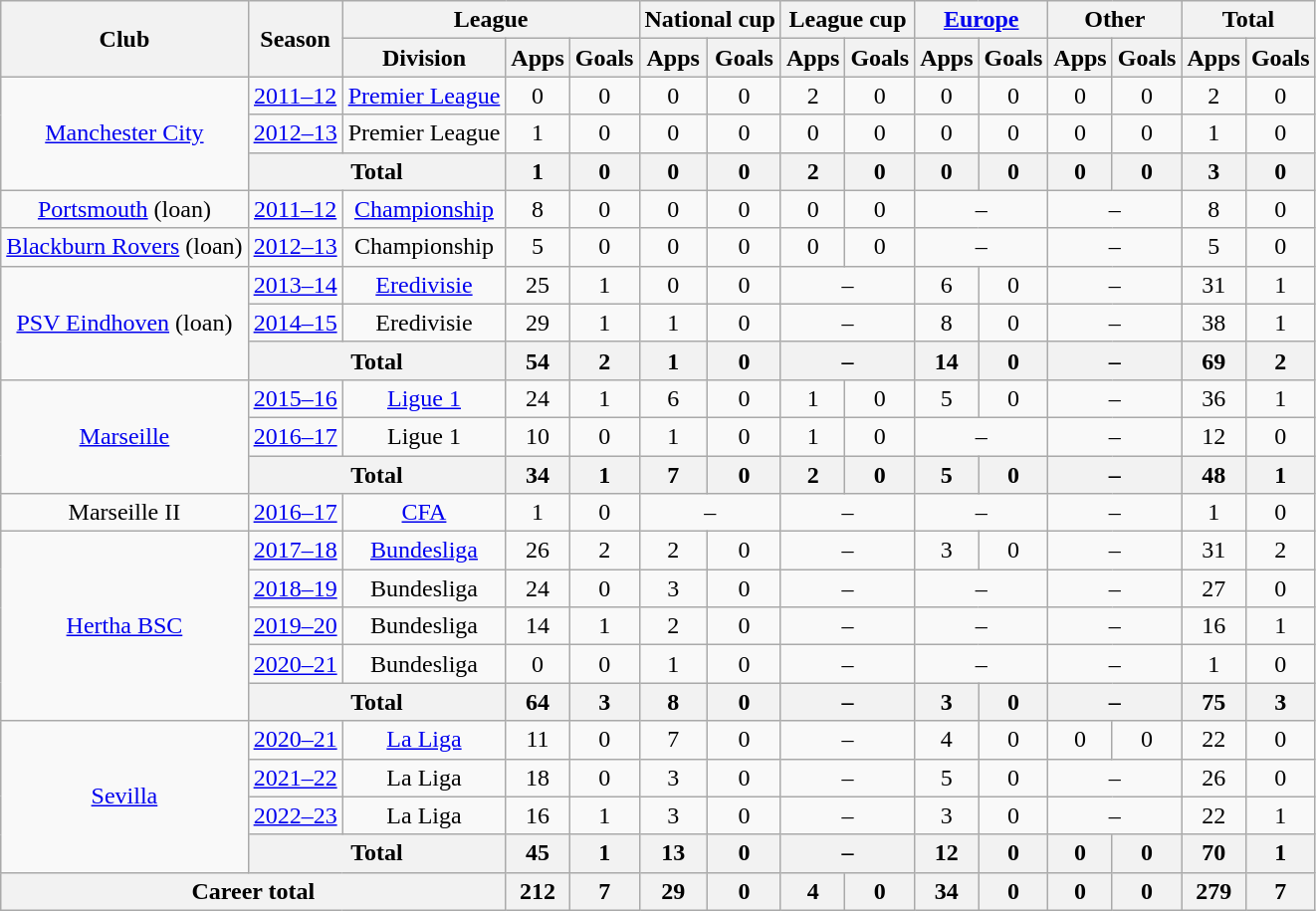<table class="wikitable" style="text-align:center">
<tr>
<th rowspan="2">Club</th>
<th rowspan="2">Season</th>
<th colspan="3">League</th>
<th colspan="2">National cup</th>
<th colspan="2">League cup</th>
<th colspan="2"><a href='#'>Europe</a></th>
<th colspan="2">Other</th>
<th colspan="2">Total</th>
</tr>
<tr>
<th>Division</th>
<th>Apps</th>
<th>Goals</th>
<th>Apps</th>
<th>Goals</th>
<th>Apps</th>
<th>Goals</th>
<th>Apps</th>
<th>Goals</th>
<th>Apps</th>
<th>Goals</th>
<th>Apps</th>
<th>Goals</th>
</tr>
<tr>
<td rowspan="3"><a href='#'>Manchester City</a></td>
<td><a href='#'>2011–12</a></td>
<td><a href='#'>Premier League</a></td>
<td>0</td>
<td>0</td>
<td>0</td>
<td>0</td>
<td>2</td>
<td>0</td>
<td>0</td>
<td>0</td>
<td>0</td>
<td>0</td>
<td>2</td>
<td>0</td>
</tr>
<tr>
<td><a href='#'>2012–13</a></td>
<td>Premier League</td>
<td>1</td>
<td>0</td>
<td>0</td>
<td>0</td>
<td>0</td>
<td>0</td>
<td>0</td>
<td>0</td>
<td>0</td>
<td>0</td>
<td>1</td>
<td>0</td>
</tr>
<tr>
<th colspan="2">Total</th>
<th>1</th>
<th>0</th>
<th>0</th>
<th>0</th>
<th>2</th>
<th>0</th>
<th>0</th>
<th>0</th>
<th>0</th>
<th>0</th>
<th>3</th>
<th>0</th>
</tr>
<tr>
<td><a href='#'>Portsmouth</a> (loan)</td>
<td><a href='#'>2011–12</a></td>
<td><a href='#'>Championship</a></td>
<td>8</td>
<td>0</td>
<td>0</td>
<td>0</td>
<td>0</td>
<td>0</td>
<td colspan="2">–</td>
<td colspan="2">–</td>
<td>8</td>
<td>0</td>
</tr>
<tr>
<td><a href='#'>Blackburn Rovers</a> (loan)</td>
<td><a href='#'>2012–13</a></td>
<td>Championship</td>
<td>5</td>
<td>0</td>
<td>0</td>
<td>0</td>
<td>0</td>
<td>0</td>
<td colspan="2">–</td>
<td colspan="2">–</td>
<td>5</td>
<td>0</td>
</tr>
<tr>
<td rowspan="3"><a href='#'>PSV Eindhoven</a> (loan)</td>
<td><a href='#'>2013–14</a></td>
<td><a href='#'>Eredivisie</a></td>
<td>25</td>
<td>1</td>
<td>0</td>
<td>0</td>
<td colspan="2">–</td>
<td>6</td>
<td>0</td>
<td colspan="2">–</td>
<td>31</td>
<td>1</td>
</tr>
<tr>
<td><a href='#'>2014–15</a></td>
<td>Eredivisie</td>
<td>29</td>
<td>1</td>
<td>1</td>
<td>0</td>
<td colspan="2">–</td>
<td>8</td>
<td>0</td>
<td colspan="2">–</td>
<td>38</td>
<td>1</td>
</tr>
<tr>
<th colspan="2">Total</th>
<th>54</th>
<th>2</th>
<th>1</th>
<th>0</th>
<th colspan="2">–</th>
<th>14</th>
<th>0</th>
<th colspan="2">–</th>
<th>69</th>
<th>2</th>
</tr>
<tr>
<td rowspan="3"><a href='#'>Marseille</a></td>
<td><a href='#'>2015–16</a></td>
<td><a href='#'>Ligue 1</a></td>
<td>24</td>
<td>1</td>
<td>6</td>
<td>0</td>
<td>1</td>
<td>0</td>
<td>5</td>
<td>0</td>
<td colspan="2">–</td>
<td>36</td>
<td>1</td>
</tr>
<tr>
<td><a href='#'>2016–17</a></td>
<td>Ligue 1</td>
<td>10</td>
<td>0</td>
<td>1</td>
<td>0</td>
<td>1</td>
<td>0</td>
<td colspan="2">–</td>
<td colspan="2">–</td>
<td>12</td>
<td>0</td>
</tr>
<tr>
<th colspan="2">Total</th>
<th>34</th>
<th>1</th>
<th>7</th>
<th>0</th>
<th>2</th>
<th>0</th>
<th>5</th>
<th>0</th>
<th colspan="2">–</th>
<th>48</th>
<th>1</th>
</tr>
<tr>
<td>Marseille II</td>
<td><a href='#'>2016–17</a></td>
<td><a href='#'>CFA</a></td>
<td>1</td>
<td>0</td>
<td colspan="2">–</td>
<td colspan="2">–</td>
<td colspan="2">–</td>
<td colspan="2">–</td>
<td>1</td>
<td>0</td>
</tr>
<tr>
<td rowspan="5"><a href='#'>Hertha BSC</a></td>
<td><a href='#'>2017–18</a></td>
<td><a href='#'>Bundesliga</a></td>
<td>26</td>
<td>2</td>
<td>2</td>
<td>0</td>
<td colspan="2">–</td>
<td>3</td>
<td>0</td>
<td colspan="2">–</td>
<td>31</td>
<td>2</td>
</tr>
<tr>
<td><a href='#'>2018–19</a></td>
<td>Bundesliga</td>
<td>24</td>
<td>0</td>
<td>3</td>
<td>0</td>
<td colspan="2">–</td>
<td colspan="2">–</td>
<td colspan="2">–</td>
<td>27</td>
<td>0</td>
</tr>
<tr>
<td><a href='#'>2019–20</a></td>
<td>Bundesliga</td>
<td>14</td>
<td>1</td>
<td>2</td>
<td>0</td>
<td colspan="2">–</td>
<td colspan="2">–</td>
<td colspan="2">–</td>
<td>16</td>
<td>1</td>
</tr>
<tr>
<td><a href='#'>2020–21</a></td>
<td>Bundesliga</td>
<td>0</td>
<td>0</td>
<td>1</td>
<td>0</td>
<td colspan="2">–</td>
<td colspan="2">–</td>
<td colspan="2">–</td>
<td>1</td>
<td>0</td>
</tr>
<tr>
<th colspan="2">Total</th>
<th>64</th>
<th>3</th>
<th>8</th>
<th>0</th>
<th colspan="2">–</th>
<th>3</th>
<th>0</th>
<th colspan="2">–</th>
<th>75</th>
<th>3</th>
</tr>
<tr>
<td rowspan="4"><a href='#'>Sevilla</a></td>
<td><a href='#'>2020–21</a></td>
<td><a href='#'>La Liga</a></td>
<td>11</td>
<td>0</td>
<td>7</td>
<td>0</td>
<td colspan="2">–</td>
<td>4</td>
<td>0</td>
<td>0</td>
<td>0</td>
<td>22</td>
<td>0</td>
</tr>
<tr>
<td><a href='#'>2021–22</a></td>
<td>La Liga</td>
<td>18</td>
<td>0</td>
<td>3</td>
<td>0</td>
<td colspan="2">–</td>
<td>5</td>
<td>0</td>
<td colspan="2">–</td>
<td>26</td>
<td>0</td>
</tr>
<tr>
<td><a href='#'>2022–23</a></td>
<td>La Liga</td>
<td>16</td>
<td>1</td>
<td>3</td>
<td>0</td>
<td colspan="2">–</td>
<td>3</td>
<td>0</td>
<td colspan="2">–</td>
<td>22</td>
<td>1</td>
</tr>
<tr>
<th colspan="2">Total</th>
<th>45</th>
<th>1</th>
<th>13</th>
<th>0</th>
<th colspan="2">–</th>
<th>12</th>
<th>0</th>
<th>0</th>
<th>0</th>
<th>70</th>
<th>1</th>
</tr>
<tr>
<th colspan="3">Career total</th>
<th>212</th>
<th>7</th>
<th>29</th>
<th>0</th>
<th>4</th>
<th>0</th>
<th>34</th>
<th>0</th>
<th>0</th>
<th>0</th>
<th>279</th>
<th>7</th>
</tr>
</table>
